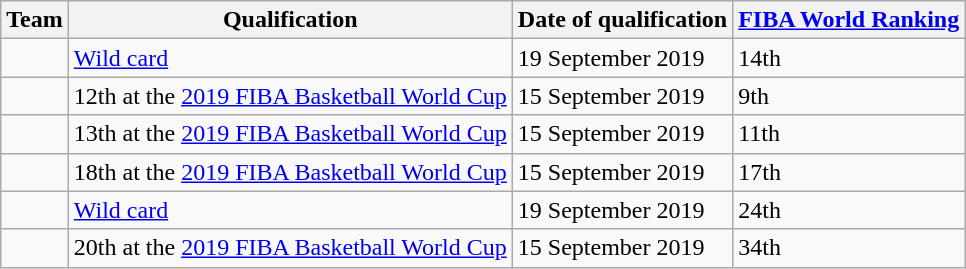<table class="wikitable sortable">
<tr>
<th>Team</th>
<th>Qualification</th>
<th>Date of qualification</th>
<th><a href='#'>FIBA World Ranking</a></th>
</tr>
<tr>
<td></td>
<td><a href='#'>Wild card</a></td>
<td>19 September 2019</td>
<td>14th</td>
</tr>
<tr>
<td></td>
<td>12th at the <a href='#'>2019 FIBA Basketball World Cup</a></td>
<td>15 September 2019</td>
<td>9th</td>
</tr>
<tr>
<td></td>
<td>13th at the <a href='#'>2019 FIBA Basketball World Cup</a></td>
<td>15 September 2019</td>
<td>11th</td>
</tr>
<tr>
<td></td>
<td>18th at the <a href='#'>2019 FIBA Basketball World Cup</a></td>
<td>15 September 2019</td>
<td>17th</td>
</tr>
<tr>
<td></td>
<td><a href='#'>Wild card</a></td>
<td>19 September 2019</td>
<td>24th</td>
</tr>
<tr>
<td></td>
<td>20th at the <a href='#'>2019 FIBA Basketball World Cup</a></td>
<td>15 September 2019</td>
<td>34th</td>
</tr>
</table>
